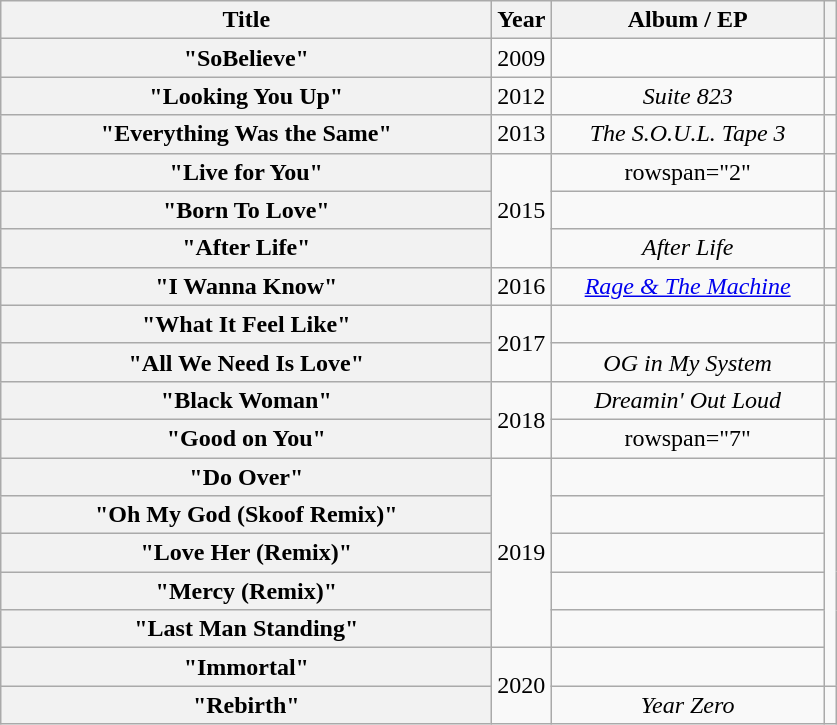<table class="wikitable plainrowheaders" style="text-align:center;">
<tr>
<th scope="col", style="width:320px;">Title</th>
<th scope="col">Year</th>
<th scope="col", style="width:175px;">Album / EP</th>
<th scope="col"></th>
</tr>
<tr>
<th scope="row">"SoBelieve"<br></th>
<td style="text-align:center;">2009</td>
<td></td>
<td style="text-align:center;"></td>
</tr>
<tr>
<th scope="row">"Looking You Up"<br></th>
<td style="text-align:center;">2012</td>
<td><em>Suite 823</em></td>
<td style="text-align:center;"></td>
</tr>
<tr>
<th scope="row">"Everything Was the Same"<br></th>
<td style="text-align:center;">2013</td>
<td><em>The S.O.U.L. Tape 3</em></td>
<td style="text-align:center;"></td>
</tr>
<tr>
<th scope="row">"Live for You"<br></th>
<td rowspan="3", style="text-align:center;">2015</td>
<td>rowspan="2" </td>
<td style="text-align:center;"></td>
</tr>
<tr>
<th scope="row">"Born To Love"<br></th>
<td style="text-align:center;"></td>
</tr>
<tr>
<th scope="row">"After Life"<br></th>
<td><em>After Life</em></td>
<td style="text-align:center;"></td>
</tr>
<tr>
<th scope="row">"I Wanna Know"<br></th>
<td style="text-align:center;">2016</td>
<td><em><a href='#'>Rage & The Machine</a></em></td>
<td style="text-align:center;"></td>
</tr>
<tr>
<th scope="row">"What It Feel Like"<br></th>
<td rowspan="2", style="text-align:center;">2017</td>
<td></td>
<td style="text-align:center;"></td>
</tr>
<tr>
<th scope="row">"All We Need Is Love"<br></th>
<td><em>OG in My System</em></td>
<td style="text-align:center;"></td>
</tr>
<tr>
<th scope="row">"Black Woman"<br></th>
<td rowspan="2", style="text-align:center;">2018</td>
<td><em>Dreamin' Out Loud</em></td>
<td style="text-align:center;"></td>
</tr>
<tr>
<th scope="row">"Good on You"<br></th>
<td>rowspan="7" </td>
<td style="text-align:center;"></td>
</tr>
<tr>
<th scope="row">"Do Over"<br></th>
<td rowspan="5", style="text-align:center;">2019</td>
<td style="text-align:center;"></td>
</tr>
<tr>
<th scope="row">"Oh My God (Skoof Remix)"<br></th>
<td style="text-align:center;"></td>
</tr>
<tr>
<th scope="row">"Love Her (Remix)"<br></th>
<td style="text-align:center;"></td>
</tr>
<tr>
<th scope="row">"Mercy (Remix)"<br></th>
<td style="text-align:center;"></td>
</tr>
<tr>
<th scope="row">"Last Man Standing"<br></th>
<td style="text-align:center;"></td>
</tr>
<tr>
<th scope="row">"Immortal"<br></th>
<td rowspan="2", style="text-align:center;">2020</td>
<td style="text-align:center;"></td>
</tr>
<tr>
<th scope="row">"Rebirth"<br></th>
<td><em>Year Zero</em></td>
<td style="text-align:center;"></td>
</tr>
</table>
